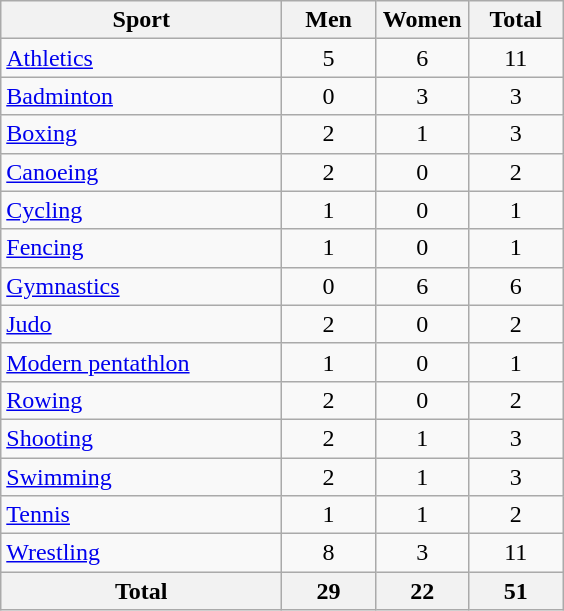<table class="wikitable sortable" style="text-align:center;">
<tr>
<th width=180>Sport</th>
<th width=55>Men</th>
<th width=55>Women</th>
<th width=55>Total</th>
</tr>
<tr>
<td align=left><a href='#'>Athletics</a></td>
<td>5</td>
<td>6</td>
<td>11</td>
</tr>
<tr>
<td align=left><a href='#'>Badminton</a></td>
<td>0</td>
<td>3</td>
<td>3</td>
</tr>
<tr>
<td align=left><a href='#'>Boxing</a></td>
<td>2</td>
<td>1</td>
<td>3</td>
</tr>
<tr>
<td align=left><a href='#'>Canoeing</a></td>
<td>2</td>
<td>0</td>
<td>2</td>
</tr>
<tr>
<td align=left><a href='#'>Cycling</a></td>
<td>1</td>
<td>0</td>
<td>1</td>
</tr>
<tr>
<td align=left><a href='#'>Fencing</a></td>
<td>1</td>
<td>0</td>
<td>1</td>
</tr>
<tr>
<td align=left><a href='#'>Gymnastics</a></td>
<td>0</td>
<td>6</td>
<td>6</td>
</tr>
<tr>
<td align=left><a href='#'>Judo</a></td>
<td>2</td>
<td>0</td>
<td>2</td>
</tr>
<tr>
<td align=left><a href='#'>Modern pentathlon</a></td>
<td>1</td>
<td>0</td>
<td>1</td>
</tr>
<tr>
<td align=left><a href='#'>Rowing</a></td>
<td>2</td>
<td>0</td>
<td>2</td>
</tr>
<tr>
<td align=left><a href='#'>Shooting</a></td>
<td>2</td>
<td>1</td>
<td>3</td>
</tr>
<tr>
<td align=left><a href='#'>Swimming</a></td>
<td>2</td>
<td>1</td>
<td>3</td>
</tr>
<tr>
<td align=left><a href='#'>Tennis</a></td>
<td>1</td>
<td>1</td>
<td>2</td>
</tr>
<tr>
<td align=left><a href='#'>Wrestling</a></td>
<td>8</td>
<td>3</td>
<td>11</td>
</tr>
<tr>
<th>Total</th>
<th>29</th>
<th>22</th>
<th>51</th>
</tr>
</table>
